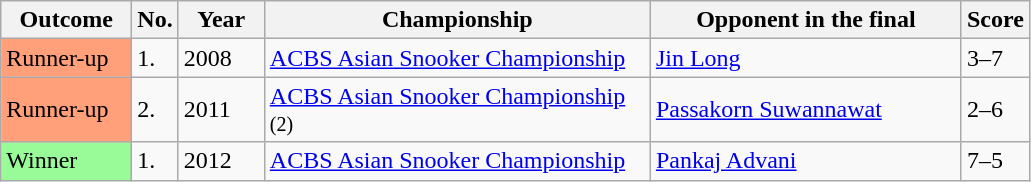<table class="sortable wikitable">
<tr>
<th width="80">Outcome</th>
<th width="20">No.</th>
<th width="50">Year</th>
<th style="width:250px;">Championship</th>
<th style="width:200px;">Opponent in the final</th>
<th style="width:100px:">Score</th>
</tr>
<tr>
<td style="background:#ffa07a;">Runner-up</td>
<td>1.</td>
<td>2008</td>
<td><a href='#'>ACBS Asian Snooker Championship</a></td>
<td> <a href='#'>Jin Long</a></td>
<td>3–7</td>
</tr>
<tr>
<td style="background:#ffa07a;">Runner-up</td>
<td>2.</td>
<td>2011</td>
<td><a href='#'>ACBS Asian Snooker Championship</a> <small>(2)</small></td>
<td> <a href='#'>Passakorn Suwannawat</a></td>
<td>2–6</td>
</tr>
<tr>
<td style="background:#98fb98;">Winner</td>
<td>1.</td>
<td>2012</td>
<td><a href='#'>ACBS Asian Snooker Championship</a></td>
<td> <a href='#'>Pankaj Advani</a></td>
<td>7–5</td>
</tr>
</table>
